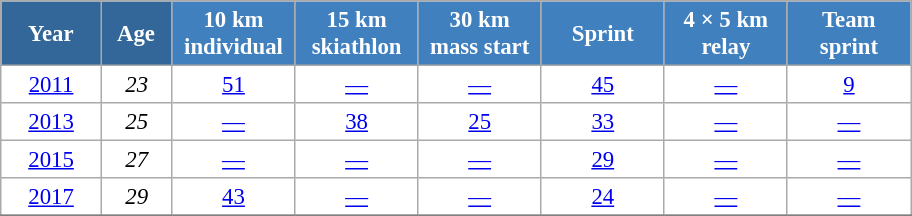<table class="wikitable" style="font-size:95%; text-align:center; border:gray solid 1px; background:#fff;">
<tr>
<th style="background:#369; color:white; width:60px;"> Year </th>
<th style="background:#369; color:white; width:40px;"> Age </th>
<th style="background-color:#4180be; color:white; width:75px;"> 10 km <br> individual </th>
<th style="background-color:#4180be; color:white; width:75px;"> 15 km <br> skiathlon </th>
<th style="background-color:#4180be; color:white; width:75px;"> 30 km <br> mass start </th>
<th style="background-color:#4180be; color:white; width:75px;"> Sprint </th>
<th style="background-color:#4180be; color:white; width:75px;"> 4 × 5 km <br> relay </th>
<th style="background-color:#4180be; color:white; width:75px;"> Team <br> sprint </th>
</tr>
<tr>
<td><a href='#'>2011</a></td>
<td><em>23</em></td>
<td><a href='#'>51</a></td>
<td><a href='#'>—</a></td>
<td><a href='#'>—</a></td>
<td><a href='#'>45</a></td>
<td><a href='#'>—</a></td>
<td><a href='#'>9</a></td>
</tr>
<tr>
<td><a href='#'>2013</a></td>
<td><em>25</em></td>
<td><a href='#'>—</a></td>
<td><a href='#'>38</a></td>
<td><a href='#'>25</a></td>
<td><a href='#'>33</a></td>
<td><a href='#'>—</a></td>
<td><a href='#'>—</a></td>
</tr>
<tr>
<td><a href='#'>2015</a></td>
<td><em>27</em></td>
<td><a href='#'>—</a></td>
<td><a href='#'>—</a></td>
<td><a href='#'>—</a></td>
<td><a href='#'>29</a></td>
<td><a href='#'>—</a></td>
<td><a href='#'>—</a></td>
</tr>
<tr>
<td><a href='#'>2017</a></td>
<td><em>29</em></td>
<td><a href='#'>43</a></td>
<td><a href='#'>—</a></td>
<td><a href='#'>—</a></td>
<td><a href='#'>24</a></td>
<td><a href='#'>—</a></td>
<td><a href='#'>—</a></td>
</tr>
<tr>
</tr>
</table>
